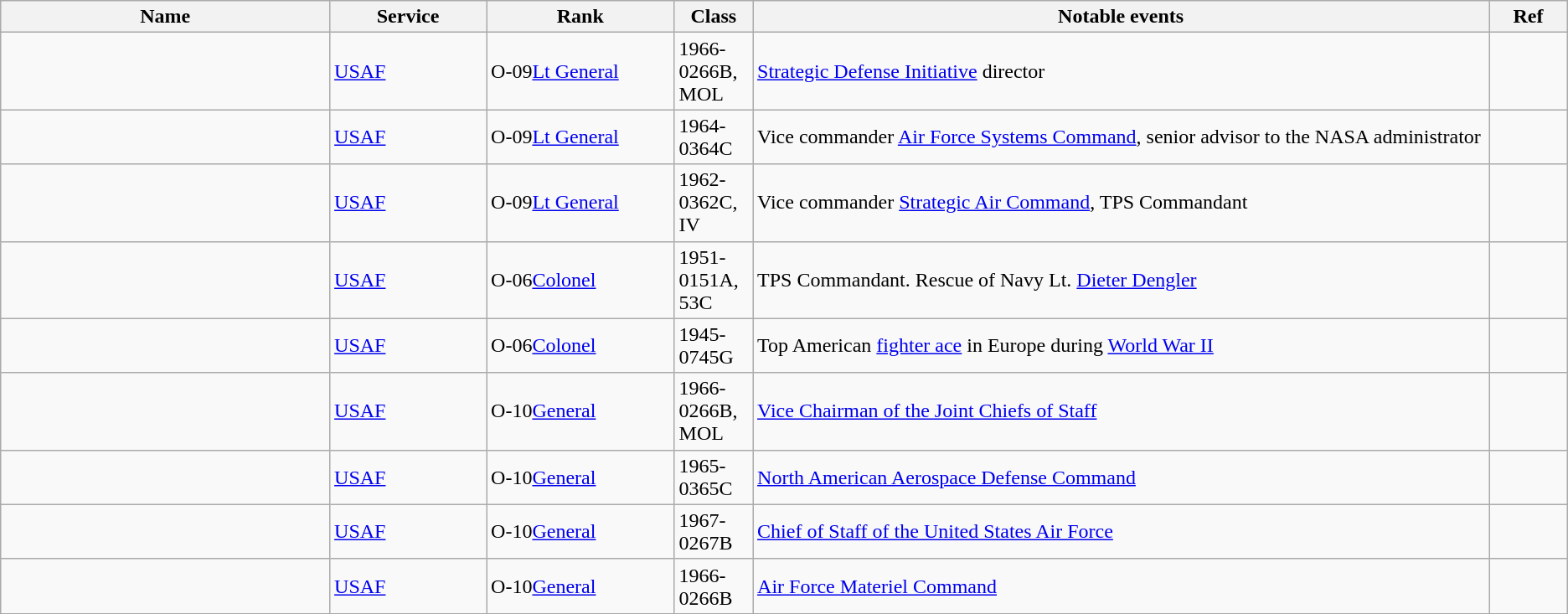<table class="wikitable sortable">
<tr>
<th style="width:21%;">Name</th>
<th ! style="width:10%;">Service</th>
<th ! style="width:12%;">Rank</th>
<th ! style="width:5%;">Class</th>
<th ! style="width:47%;" class="unsortable">Notable events</th>
<th ! style="width:5%;" class="unsortable">Ref</th>
</tr>
<tr>
<td></td>
<td><a href='#'>USAF</a></td>
<td><span>O-09</span><a href='#'>Lt General</a></td>
<td><span>1966-02</span>66B, MOL</td>
<td><a href='#'>Strategic Defense Initiative</a> director</td>
<td></td>
</tr>
<tr>
<td></td>
<td><a href='#'>USAF</a></td>
<td><span>O-09</span><a href='#'>Lt General</a></td>
<td><span>1964-03</span>64C</td>
<td>Vice commander <a href='#'>Air Force Systems Command</a>, senior advisor to the NASA administrator</td>
<td></td>
</tr>
<tr>
<td></td>
<td><a href='#'>USAF</a></td>
<td><span>O-09</span><a href='#'>Lt General</a></td>
<td><span>1962-03</span>62C, IV</td>
<td>Vice commander <a href='#'>Strategic Air Command</a>, TPS Commandant</td>
<td></td>
</tr>
<tr>
<td></td>
<td><a href='#'>USAF</a></td>
<td><span>O-06</span><a href='#'>Colonel</a></td>
<td><span>1951-01</span>51A, 53C</td>
<td>TPS Commandant. Rescue of Navy Lt. <a href='#'>Dieter Dengler</a></td>
<td></td>
</tr>
<tr>
<td></td>
<td><a href='#'>USAF</a></td>
<td><span>O-06</span><a href='#'>Colonel</a></td>
<td><span>1945-07</span>45G</td>
<td>Top American <a href='#'>fighter ace</a> in Europe during <a href='#'>World War II</a></td>
<td></td>
</tr>
<tr>
<td></td>
<td><a href='#'>USAF</a></td>
<td><span>O-10</span><a href='#'>General</a></td>
<td><span>1966-02</span>66B, MOL</td>
<td><a href='#'>Vice Chairman of the Joint Chiefs of Staff</a></td>
<td></td>
</tr>
<tr>
<td></td>
<td><a href='#'>USAF</a></td>
<td><span>O-10</span><a href='#'>General</a></td>
<td><span>1965-03</span>65C</td>
<td><a href='#'>North American Aerospace Defense Command</a></td>
<td></td>
</tr>
<tr>
<td></td>
<td><a href='#'>USAF</a></td>
<td><span>O-10</span><a href='#'>General</a></td>
<td><span>1967-02</span>67B</td>
<td><a href='#'>Chief of Staff of the United States Air Force</a></td>
<td></td>
</tr>
<tr>
<td></td>
<td><a href='#'>USAF</a></td>
<td><span>O-10</span><a href='#'>General</a></td>
<td><span>1966-02</span>66B</td>
<td><a href='#'>Air Force Materiel Command</a></td>
<td></td>
</tr>
</table>
